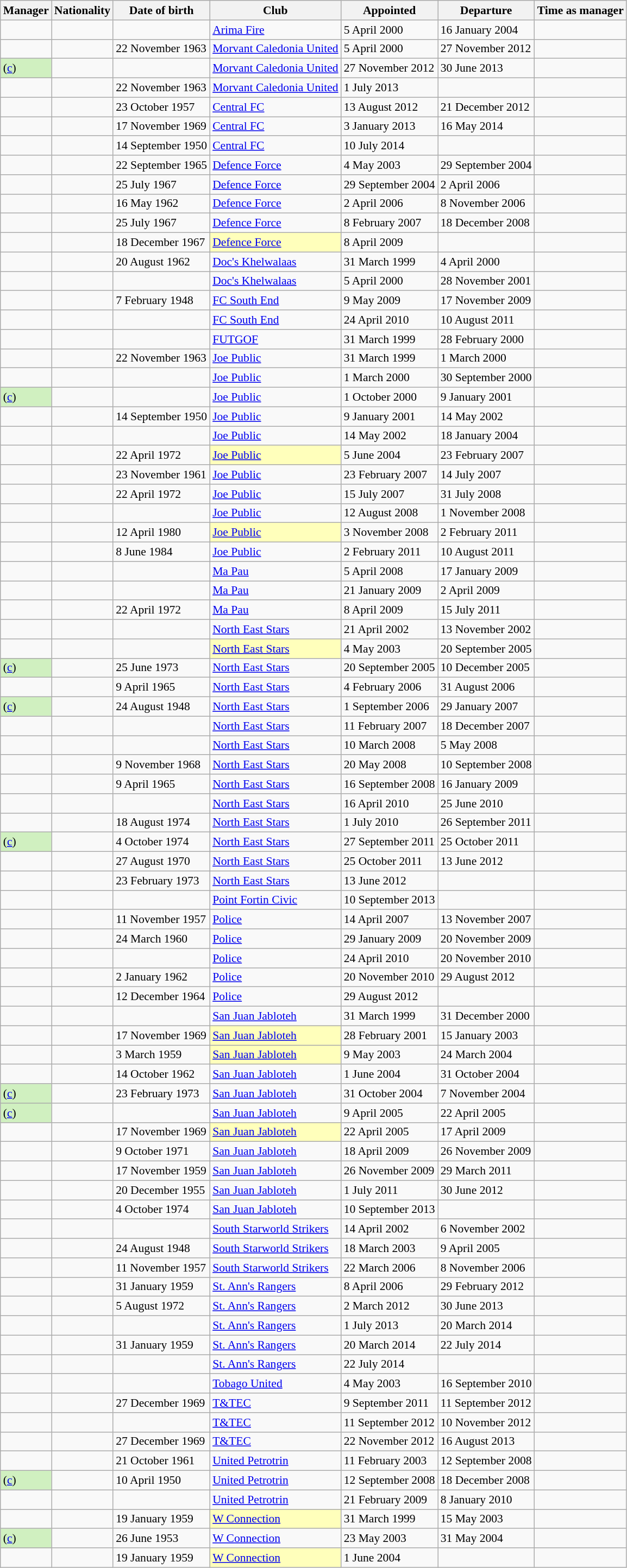<table class="wikitable sortable" style="font-size:90%;">
<tr>
<th>Manager</th>
<th>Nationality</th>
<th>Date of birth</th>
<th>Club</th>
<th>Appointed</th>
<th>Departure</th>
<th>Time as manager</th>
</tr>
<tr>
<td></td>
<td></td>
<td></td>
<td><a href='#'>Arima Fire</a></td>
<td>5 April 2000</td>
<td>16 January 2004</td>
<td></td>
</tr>
<tr>
<td></td>
<td></td>
<td>22 November 1963</td>
<td><a href='#'>Morvant Caledonia United</a></td>
<td>5 April 2000</td>
<td>27 November 2012</td>
<td></td>
</tr>
<tr>
<td style="background:#d0f0c0;"> (<a href='#'>c</a>)</td>
<td></td>
<td></td>
<td><a href='#'>Morvant Caledonia United</a></td>
<td>27 November 2012</td>
<td>30 June 2013</td>
<td></td>
</tr>
<tr>
<td><strong></strong></td>
<td></td>
<td>22 November 1963</td>
<td><a href='#'>Morvant Caledonia United</a></td>
<td>1 July 2013</td>
<td></td>
<td></td>
</tr>
<tr>
<td></td>
<td></td>
<td>23 October 1957</td>
<td><a href='#'>Central FC</a></td>
<td>13 August 2012</td>
<td>21 December 2012</td>
<td></td>
</tr>
<tr>
<td></td>
<td></td>
<td>17 November 1969</td>
<td><a href='#'>Central FC</a></td>
<td>3 January 2013</td>
<td>16 May 2014</td>
<td></td>
</tr>
<tr>
<td><strong></strong></td>
<td></td>
<td>14 September 1950</td>
<td><a href='#'>Central FC</a></td>
<td>10 July 2014</td>
<td></td>
<td></td>
</tr>
<tr>
<td></td>
<td></td>
<td>22 September 1965</td>
<td><a href='#'>Defence Force</a></td>
<td>4 May 2003</td>
<td>29 September 2004</td>
<td></td>
</tr>
<tr>
<td></td>
<td></td>
<td>25 July 1967</td>
<td><a href='#'>Defence Force</a></td>
<td>29 September 2004</td>
<td>2 April 2006</td>
<td></td>
</tr>
<tr>
<td></td>
<td></td>
<td>16 May 1962</td>
<td><a href='#'>Defence Force</a></td>
<td>2 April 2006</td>
<td>8 November 2006</td>
<td></td>
</tr>
<tr>
<td></td>
<td></td>
<td>25 July 1967</td>
<td><a href='#'>Defence Force</a></td>
<td>8 February 2007</td>
<td>18 December 2008</td>
<td></td>
</tr>
<tr>
<td><strong></strong></td>
<td></td>
<td>18 December 1967</td>
<td style="background:#ffb;"><a href='#'>Defence Force</a></td>
<td>8 April 2009</td>
<td></td>
<td></td>
</tr>
<tr>
<td></td>
<td></td>
<td>20 August 1962</td>
<td><a href='#'>Doc's Khelwalaas</a></td>
<td>31 March 1999</td>
<td>4 April 2000</td>
<td></td>
</tr>
<tr>
<td></td>
<td></td>
<td></td>
<td><a href='#'>Doc's Khelwalaas</a></td>
<td>5 April 2000</td>
<td>28 November 2001</td>
<td></td>
</tr>
<tr>
<td></td>
<td></td>
<td>7 February 1948</td>
<td><a href='#'>FC South End</a></td>
<td>9 May 2009</td>
<td>17 November 2009</td>
<td></td>
</tr>
<tr>
<td></td>
<td></td>
<td></td>
<td><a href='#'>FC South End</a></td>
<td>24 April 2010</td>
<td>10 August 2011</td>
<td></td>
</tr>
<tr>
<td></td>
<td></td>
<td></td>
<td><a href='#'>FUTGOF</a></td>
<td>31 March 1999</td>
<td>28 February 2000</td>
<td></td>
</tr>
<tr>
<td></td>
<td></td>
<td>22 November 1963</td>
<td><a href='#'>Joe Public</a></td>
<td>31 March 1999</td>
<td>1 March 2000</td>
<td></td>
</tr>
<tr>
<td></td>
<td></td>
<td></td>
<td><a href='#'>Joe Public</a></td>
<td>1 March 2000</td>
<td>30 September 2000</td>
<td></td>
</tr>
<tr>
<td style="background:#d0f0c0;"> (<a href='#'>c</a>)</td>
<td></td>
<td></td>
<td><a href='#'>Joe Public</a></td>
<td>1 October 2000</td>
<td>9 January 2001</td>
<td></td>
</tr>
<tr>
<td></td>
<td></td>
<td>14 September 1950</td>
<td><a href='#'>Joe Public</a></td>
<td>9 January 2001</td>
<td>14 May 2002</td>
<td></td>
</tr>
<tr>
<td></td>
<td></td>
<td></td>
<td><a href='#'>Joe Public</a></td>
<td>14 May 2002</td>
<td>18 January 2004</td>
<td></td>
</tr>
<tr>
<td></td>
<td></td>
<td>22 April 1972</td>
<td style="background:#ffb;"><a href='#'>Joe Public</a></td>
<td>5 June 2004</td>
<td>23 February 2007</td>
<td></td>
</tr>
<tr>
<td></td>
<td></td>
<td>23 November 1961</td>
<td><a href='#'>Joe Public</a></td>
<td>23 February 2007</td>
<td>14 July 2007</td>
<td></td>
</tr>
<tr>
<td></td>
<td></td>
<td>22 April 1972</td>
<td><a href='#'>Joe Public</a></td>
<td>15 July 2007</td>
<td>31 July 2008</td>
<td></td>
</tr>
<tr>
<td></td>
<td></td>
<td></td>
<td><a href='#'>Joe Public</a></td>
<td>12 August 2008</td>
<td>1 November 2008</td>
<td></td>
</tr>
<tr>
<td></td>
<td></td>
<td>12 April 1980</td>
<td style="background:#ffb;"><a href='#'>Joe Public</a></td>
<td>3 November 2008</td>
<td>2 February 2011</td>
<td></td>
</tr>
<tr>
<td></td>
<td></td>
<td>8 June 1984</td>
<td><a href='#'>Joe Public</a></td>
<td>2 February 2011</td>
<td>10 August 2011</td>
<td></td>
</tr>
<tr>
<td></td>
<td></td>
<td></td>
<td><a href='#'>Ma Pau</a></td>
<td>5 April 2008</td>
<td>17 January 2009</td>
<td></td>
</tr>
<tr>
<td></td>
<td></td>
<td></td>
<td><a href='#'>Ma Pau</a></td>
<td>21 January 2009</td>
<td>2 April 2009</td>
<td></td>
</tr>
<tr>
<td></td>
<td></td>
<td>22 April 1972</td>
<td><a href='#'>Ma Pau</a></td>
<td>8 April 2009</td>
<td>15 July 2011</td>
<td></td>
</tr>
<tr>
<td></td>
<td></td>
<td></td>
<td><a href='#'>North East Stars</a></td>
<td>21 April 2002</td>
<td>13 November 2002</td>
<td></td>
</tr>
<tr>
<td></td>
<td></td>
<td></td>
<td style="background:#ffb;"><a href='#'>North East Stars</a></td>
<td>4 May 2003</td>
<td>20 September 2005</td>
<td></td>
</tr>
<tr>
<td style="background:#d0f0c0;"> (<a href='#'>c</a>)</td>
<td></td>
<td>25 June 1973</td>
<td><a href='#'>North East Stars</a></td>
<td>20 September 2005</td>
<td>10 December 2005</td>
<td></td>
</tr>
<tr>
<td></td>
<td></td>
<td>9 April 1965</td>
<td><a href='#'>North East Stars</a></td>
<td>4 February 2006</td>
<td>31 August 2006</td>
<td></td>
</tr>
<tr>
<td style="background:#d0f0c0;"> (<a href='#'>c</a>)</td>
<td></td>
<td>24 August 1948</td>
<td><a href='#'>North East Stars</a></td>
<td>1 September 2006</td>
<td>29 January 2007</td>
<td></td>
</tr>
<tr>
<td></td>
<td></td>
<td></td>
<td><a href='#'>North East Stars</a></td>
<td>11 February 2007</td>
<td>18 December 2007</td>
<td></td>
</tr>
<tr>
<td></td>
<td></td>
<td></td>
<td><a href='#'>North East Stars</a></td>
<td>10 March 2008</td>
<td>5 May 2008</td>
<td></td>
</tr>
<tr>
<td></td>
<td></td>
<td>9 November 1968</td>
<td><a href='#'>North East Stars</a></td>
<td>20 May 2008</td>
<td>10 September 2008</td>
<td></td>
</tr>
<tr>
<td></td>
<td></td>
<td>9 April 1965</td>
<td><a href='#'>North East Stars</a></td>
<td>16 September 2008</td>
<td>16 January 2009</td>
<td></td>
</tr>
<tr>
<td></td>
<td></td>
<td></td>
<td><a href='#'>North East Stars</a></td>
<td>16 April 2010</td>
<td>25 June 2010</td>
<td></td>
</tr>
<tr>
<td></td>
<td></td>
<td>18 August 1974</td>
<td><a href='#'>North East Stars</a></td>
<td>1 July 2010</td>
<td>26 September 2011</td>
<td></td>
</tr>
<tr>
<td style="background:#d0f0c0;"> (<a href='#'>c</a>)</td>
<td></td>
<td>4 October 1974</td>
<td><a href='#'>North East Stars</a></td>
<td>27 September 2011</td>
<td>25 October 2011</td>
<td></td>
</tr>
<tr>
<td></td>
<td></td>
<td>27 August 1970</td>
<td><a href='#'>North East Stars</a></td>
<td>25 October 2011</td>
<td>13 June 2012</td>
<td></td>
</tr>
<tr>
<td><strong></strong></td>
<td></td>
<td>23 February 1973</td>
<td><a href='#'>North East Stars</a></td>
<td>13 June 2012</td>
<td></td>
<td></td>
</tr>
<tr>
<td><strong></strong></td>
<td></td>
<td></td>
<td><a href='#'>Point Fortin Civic</a></td>
<td>10 September 2013</td>
<td></td>
<td></td>
</tr>
<tr>
<td></td>
<td></td>
<td>11 November 1957</td>
<td><a href='#'>Police</a></td>
<td>14 April 2007</td>
<td>13 November 2007</td>
<td></td>
</tr>
<tr>
<td></td>
<td></td>
<td>24 March 1960</td>
<td><a href='#'>Police</a></td>
<td>29 January 2009</td>
<td>20 November 2009</td>
<td></td>
</tr>
<tr>
<td></td>
<td></td>
<td></td>
<td><a href='#'>Police</a></td>
<td>24 April 2010</td>
<td>20 November 2010</td>
<td></td>
</tr>
<tr>
<td></td>
<td></td>
<td>2 January 1962</td>
<td><a href='#'>Police</a></td>
<td>20 November 2010</td>
<td>29 August 2012</td>
<td></td>
</tr>
<tr>
<td><strong></strong></td>
<td></td>
<td>12 December 1964</td>
<td><a href='#'>Police</a></td>
<td>29 August 2012</td>
<td></td>
<td></td>
</tr>
<tr>
<td></td>
<td></td>
<td></td>
<td><a href='#'>San Juan Jabloteh</a></td>
<td>31 March 1999</td>
<td>31 December 2000</td>
<td></td>
</tr>
<tr>
<td></td>
<td></td>
<td>17 November 1969</td>
<td style="background:#ffb;"><a href='#'>San Juan Jabloteh</a></td>
<td>28 February 2001</td>
<td>15 January 2003</td>
<td></td>
</tr>
<tr>
<td></td>
<td></td>
<td>3 March 1959</td>
<td style="background:#ffb;"><a href='#'>San Juan Jabloteh</a></td>
<td>9 May 2003</td>
<td>24 March 2004</td>
<td></td>
</tr>
<tr>
<td></td>
<td></td>
<td>14 October 1962</td>
<td><a href='#'>San Juan Jabloteh</a></td>
<td>1 June 2004</td>
<td>31 October 2004</td>
<td></td>
</tr>
<tr>
<td style="background:#d0f0c0;"> (<a href='#'>c</a>)</td>
<td></td>
<td>23 February 1973</td>
<td><a href='#'>San Juan Jabloteh</a></td>
<td>31 October 2004</td>
<td>7 November 2004</td>
<td></td>
</tr>
<tr>
<td style="background:#d0f0c0;"> (<a href='#'>c</a>)</td>
<td></td>
<td></td>
<td><a href='#'>San Juan Jabloteh</a></td>
<td>9 April 2005</td>
<td>22 April 2005</td>
<td></td>
</tr>
<tr>
<td></td>
<td></td>
<td>17 November 1969</td>
<td style="background:#ffb;"><a href='#'>San Juan Jabloteh</a></td>
<td>22 April 2005</td>
<td>17 April 2009</td>
<td></td>
</tr>
<tr>
<td></td>
<td></td>
<td>9 October 1971</td>
<td><a href='#'>San Juan Jabloteh</a></td>
<td>18 April 2009</td>
<td>26 November 2009</td>
<td></td>
</tr>
<tr>
<td></td>
<td></td>
<td>17 November 1959</td>
<td><a href='#'>San Juan Jabloteh</a></td>
<td>26 November 2009</td>
<td>29 March 2011</td>
<td></td>
</tr>
<tr>
<td></td>
<td></td>
<td>20 December 1955</td>
<td><a href='#'>San Juan Jabloteh</a></td>
<td>1 July 2011</td>
<td>30 June 2012</td>
<td></td>
</tr>
<tr>
<td><strong></strong></td>
<td></td>
<td>4 October 1974</td>
<td><a href='#'>San Juan Jabloteh</a></td>
<td>10 September 2013</td>
<td></td>
<td></td>
</tr>
<tr>
<td></td>
<td></td>
<td></td>
<td><a href='#'>South Starworld Strikers</a></td>
<td>14 April 2002</td>
<td>6 November 2002</td>
<td></td>
</tr>
<tr>
<td></td>
<td></td>
<td>24 August 1948</td>
<td><a href='#'>South Starworld Strikers</a></td>
<td>18 March 2003</td>
<td>9 April 2005</td>
<td></td>
</tr>
<tr>
<td></td>
<td></td>
<td>11 November 1957</td>
<td><a href='#'>South Starworld Strikers</a></td>
<td>22 March 2006</td>
<td>8 November 2006</td>
<td></td>
</tr>
<tr>
<td></td>
<td></td>
<td>31 January 1959</td>
<td><a href='#'>St. Ann's Rangers</a></td>
<td>8 April 2006</td>
<td>29 February 2012</td>
<td></td>
</tr>
<tr>
<td></td>
<td></td>
<td>5 August 1972</td>
<td><a href='#'>St. Ann's Rangers</a></td>
<td>2 March 2012</td>
<td>30 June 2013</td>
<td></td>
</tr>
<tr>
<td></td>
<td></td>
<td></td>
<td><a href='#'>St. Ann's Rangers</a></td>
<td>1 July 2013</td>
<td>20 March 2014</td>
<td></td>
</tr>
<tr>
<td></td>
<td></td>
<td>31 January 1959</td>
<td><a href='#'>St. Ann's Rangers</a></td>
<td>20 March 2014</td>
<td>22 July 2014</td>
<td></td>
</tr>
<tr>
<td><strong></strong></td>
<td></td>
<td></td>
<td><a href='#'>St. Ann's Rangers</a></td>
<td>22 July 2014</td>
<td></td>
<td></td>
</tr>
<tr>
<td></td>
<td></td>
<td></td>
<td><a href='#'>Tobago United</a></td>
<td>4 May 2003</td>
<td>16 September 2010</td>
<td></td>
</tr>
<tr>
<td></td>
<td></td>
<td>27 December 1969</td>
<td><a href='#'>T&TEC</a></td>
<td>9 September 2011</td>
<td>11 September 2012</td>
<td></td>
</tr>
<tr>
<td></td>
<td></td>
<td></td>
<td><a href='#'>T&TEC</a></td>
<td>11 September 2012</td>
<td>10 November 2012</td>
<td></td>
</tr>
<tr>
<td></td>
<td></td>
<td>27 December 1969</td>
<td><a href='#'>T&TEC</a></td>
<td>22 November 2012</td>
<td>16 August 2013</td>
<td></td>
</tr>
<tr>
<td></td>
<td></td>
<td>21 October 1961</td>
<td><a href='#'>United Petrotrin</a></td>
<td>11 February 2003</td>
<td>12 September 2008</td>
<td></td>
</tr>
<tr>
<td style="background:#d0f0c0;"> (<a href='#'>c</a>)</td>
<td></td>
<td>10 April 1950</td>
<td><a href='#'>United Petrotrin</a></td>
<td>12 September 2008</td>
<td>18 December 2008</td>
<td></td>
</tr>
<tr>
<td></td>
<td></td>
<td></td>
<td><a href='#'>United Petrotrin</a></td>
<td>21 February 2009</td>
<td>8 January 2010</td>
<td></td>
</tr>
<tr>
<td></td>
<td></td>
<td>19 January 1959</td>
<td style="background:#ffb;"><a href='#'>W Connection</a></td>
<td>31 March 1999</td>
<td>15 May 2003</td>
<td></td>
</tr>
<tr>
<td style="background:#d0f0c0;"> (<a href='#'>c</a>)</td>
<td></td>
<td>26 June 1953</td>
<td><a href='#'>W Connection</a></td>
<td>23 May 2003</td>
<td>31 May 2004</td>
<td></td>
</tr>
<tr>
<td><strong></strong></td>
<td></td>
<td>19 January 1959</td>
<td style="background:#ffb;"><a href='#'>W Connection</a></td>
<td>1 June 2004</td>
<td></td>
<td></td>
</tr>
</table>
